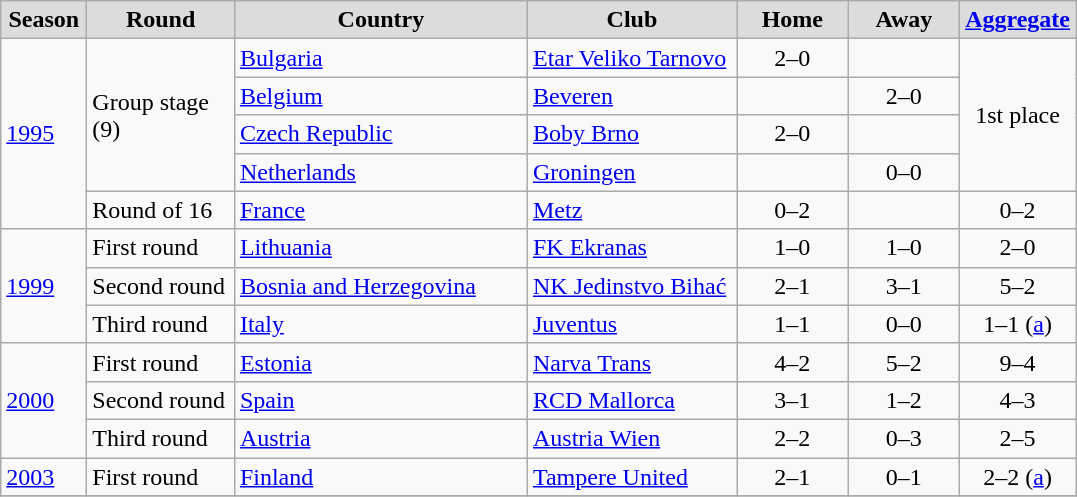<table class="wikitable" style="text-align: center;">
<tr>
<th width="50" style="background:#DCDCDC">Season</th>
<th width="91" style="background:#DCDCDC">Round</th>
<th width="188" style="background:#DCDCDC">Country</th>
<th width="132" style="background:#DCDCDC">Club</th>
<th width="67" style="background:#DCDCDC">Home</th>
<th width="67" style="background:#DCDCDC">Away</th>
<th width="67" style="background:#DCDCDC"><a href='#'>Aggregate</a></th>
</tr>
<tr>
<td rowspan=5 align=left><a href='#'>1995</a></td>
<td rowspan=4 align=left>Group stage (9)</td>
<td align=left> <a href='#'>Bulgaria</a></td>
<td align=left><a href='#'>Etar Veliko Tarnovo</a></td>
<td>2–0</td>
<td></td>
<td rowspan="4">1st place</td>
</tr>
<tr>
<td align=left> <a href='#'>Belgium</a></td>
<td align=left><a href='#'>Beveren</a></td>
<td></td>
<td>2–0</td>
</tr>
<tr>
<td align=left> <a href='#'>Czech Republic</a></td>
<td align=left><a href='#'>Boby Brno</a></td>
<td>2–0</td>
<td></td>
</tr>
<tr>
<td align=left> <a href='#'>Netherlands</a></td>
<td align=left><a href='#'>Groningen</a></td>
<td></td>
<td>0–0</td>
</tr>
<tr>
<td align=left>Round of 16</td>
<td align=left> <a href='#'>France</a></td>
<td align=left><a href='#'>Metz</a></td>
<td>0–2</td>
<td></td>
<td>0–2</td>
</tr>
<tr>
<td rowspan=3 align=left><a href='#'>1999</a></td>
<td align=left>First round</td>
<td align=left> <a href='#'>Lithuania</a></td>
<td align=left><a href='#'>FK Ekranas</a></td>
<td>1–0</td>
<td>1–0</td>
<td>2–0</td>
</tr>
<tr>
<td align=left>Second round</td>
<td align=left> <a href='#'>Bosnia and Herzegovina</a></td>
<td align=left><a href='#'>NK Jedinstvo Bihać</a></td>
<td>2–1</td>
<td>3–1</td>
<td>5–2</td>
</tr>
<tr>
<td align=left>Third round</td>
<td align=left> <a href='#'>Italy</a></td>
<td align=left><a href='#'>Juventus</a></td>
<td>1–1</td>
<td>0–0</td>
<td>1–1 (<a href='#'>a</a>)</td>
</tr>
<tr>
<td rowspan=3 align=left><a href='#'>2000</a></td>
<td align=left>First round</td>
<td align=left> <a href='#'>Estonia</a></td>
<td align=left><a href='#'>Narva Trans</a></td>
<td>4–2</td>
<td>5–2</td>
<td>9–4</td>
</tr>
<tr>
<td align=left>Second round</td>
<td align=left> <a href='#'>Spain</a></td>
<td align=left><a href='#'>RCD Mallorca</a></td>
<td>3–1</td>
<td>1–2</td>
<td>4–3</td>
</tr>
<tr>
<td align=left>Third round</td>
<td align=left> <a href='#'>Austria</a></td>
<td align=left><a href='#'>Austria Wien</a></td>
<td>2–2</td>
<td>0–3</td>
<td>2–5</td>
</tr>
<tr>
<td align=left><a href='#'>2003</a></td>
<td align=left>First round</td>
<td align=left> <a href='#'>Finland</a></td>
<td align=left><a href='#'>Tampere United</a></td>
<td>2–1</td>
<td>0–1</td>
<td>2–2 (<a href='#'>a</a>)</td>
</tr>
<tr>
</tr>
</table>
